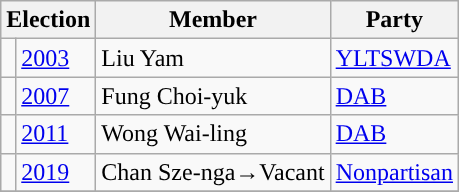<table class="wikitable">
<tr>
<th colspan="2">Election</th>
<th>Member</th>
<th>Party</th>
</tr>
<tr>
<td style="background-color: "></td>
<td><a href='#'>2003</a></td>
<td>Liu Yam</td>
<td><a href='#'>YLTSWDA</a></td>
</tr>
<tr>
<td style="background-color: "></td>
<td><a href='#'>2007</a></td>
<td>Fung Choi-yuk</td>
<td><a href='#'>DAB</a></td>
</tr>
<tr>
<td style="background-color: "></td>
<td><a href='#'>2011</a></td>
<td>Wong Wai-ling</td>
<td><a href='#'>DAB</a></td>
</tr>
<tr>
<td style="background-color: "></td>
<td><a href='#'>2019</a></td>
<td>Chan Sze-nga→Vacant</td>
<td><a href='#'>Nonpartisan</a></td>
</tr>
<tr>
</tr>
</table>
